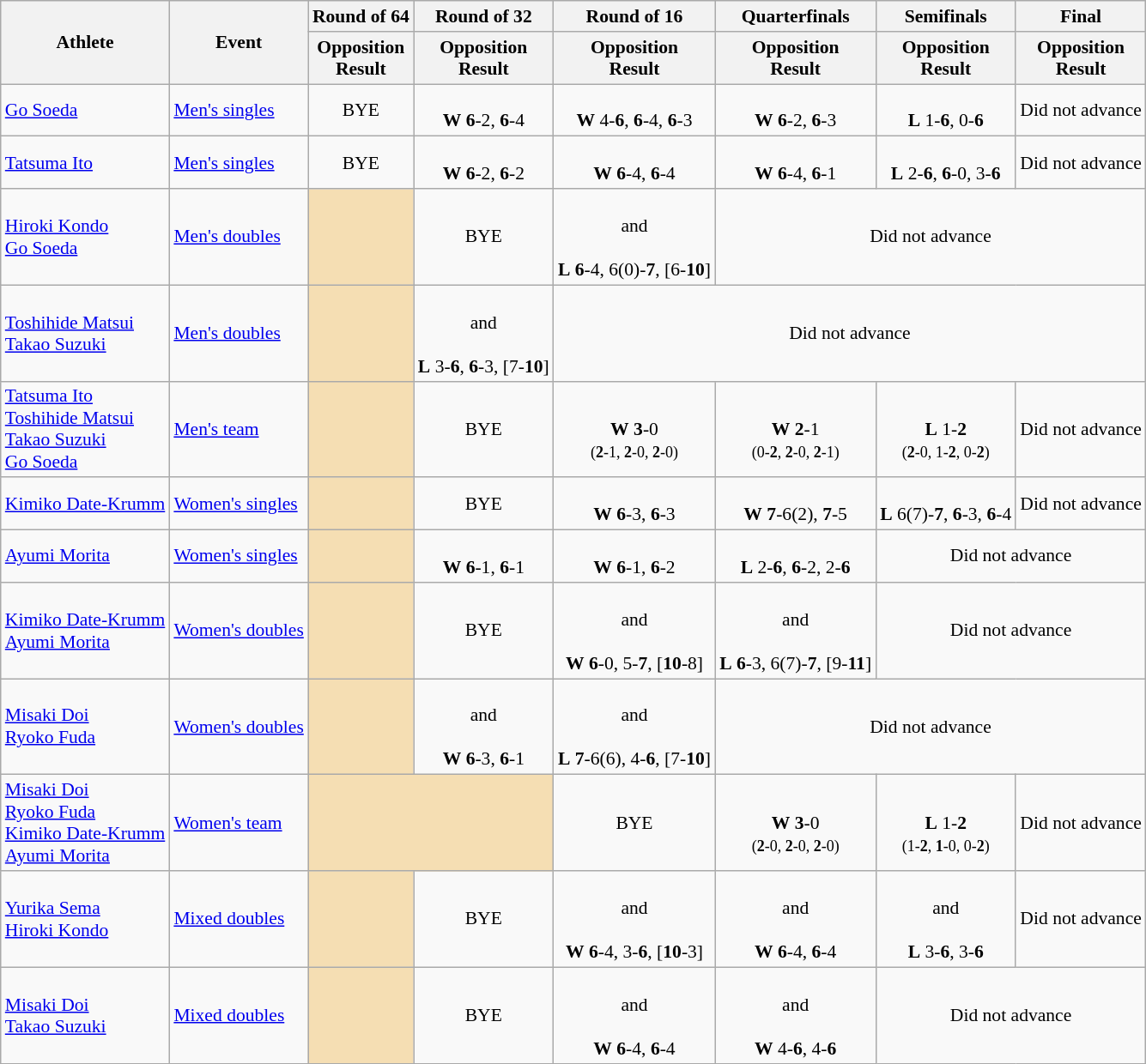<table class="wikitable" border="1" style="font-size:90%">
<tr>
<th rowspan=2>Athlete</th>
<th rowspan=2>Event</th>
<th>Round of 64</th>
<th>Round of 32</th>
<th>Round of 16</th>
<th>Quarterfinals</th>
<th>Semifinals</th>
<th>Final</th>
</tr>
<tr>
<th>Opposition<br>Result</th>
<th>Opposition<br>Result</th>
<th>Opposition<br>Result</th>
<th>Opposition<br>Result</th>
<th>Opposition<br>Result</th>
<th>Opposition<br>Result</th>
</tr>
<tr>
<td><a href='#'>Go Soeda</a></td>
<td><a href='#'>Men's singles</a></td>
<td align=center>BYE</td>
<td align=center><br><strong>W</strong> <strong>6</strong>-2, <strong>6</strong>-4</td>
<td align=center><br><strong>W</strong> 4-<strong>6</strong>, <strong>6</strong>-4, <strong>6</strong>-3</td>
<td align=center><br><strong>W</strong> <strong>6</strong>-2, <strong>6</strong>-3</td>
<td align=center><br><strong>L</strong> 1-<strong>6</strong>, 0-<strong>6</strong><br></td>
<td align=center colspan="7">Did not advance</td>
</tr>
<tr>
<td><a href='#'>Tatsuma Ito</a></td>
<td><a href='#'>Men's singles</a></td>
<td align=center>BYE</td>
<td align=center><br><strong>W</strong> <strong>6</strong>-2, <strong>6</strong>-2</td>
<td align=center><br><strong>W</strong> <strong>6</strong>-4, <strong>6</strong>-4</td>
<td align=center><br><strong>W</strong> <strong>6</strong>-4, <strong>6</strong>-1</td>
<td align=center><br><strong>L</strong> 2-<strong>6</strong>, <strong>6</strong>-0, 3-<strong>6</strong><br></td>
<td align=center colspan="7">Did not advance</td>
</tr>
<tr>
<td><a href='#'>Hiroki Kondo</a><br><a href='#'>Go Soeda</a></td>
<td><a href='#'>Men's doubles</a></td>
<td align=center bgcolor=wheat></td>
<td align=center>BYE</td>
<td align=center><br>and<br><br><strong>L</strong> <strong>6</strong>-4, 6(0)-<strong>7</strong>, [6-<strong>10</strong>]</td>
<td align=center colspan="7">Did not advance</td>
</tr>
<tr>
<td><a href='#'>Toshihide Matsui</a><br><a href='#'>Takao Suzuki</a></td>
<td><a href='#'>Men's doubles</a></td>
<td align=center bgcolor=wheat></td>
<td align=center><br>and<br><br><strong>L</strong> 3-<strong>6</strong>, <strong>6</strong>-3, [7-<strong>10</strong>]</td>
<td align=center colspan="7">Did not advance</td>
</tr>
<tr>
<td><a href='#'>Tatsuma Ito</a><br><a href='#'>Toshihide Matsui</a><br><a href='#'>Takao Suzuki</a><br><a href='#'>Go Soeda</a></td>
<td><a href='#'>Men's team</a></td>
<td align=center bgcolor=wheat></td>
<td align=center>BYE</td>
<td align=center><br><strong>W</strong> <strong>3</strong>-0<br><small>(<strong>2</strong>-1, <strong>2</strong>-0, <strong>2</strong>-0)</small></td>
<td align=center><br><strong>W</strong> <strong>2</strong>-1<br><small>(0-<strong>2</strong>, <strong>2</strong>-0, <strong>2</strong>-1)</small></td>
<td align=center><br><strong>L</strong> 1-<strong>2</strong><br><small>(<strong>2</strong>-0, 1-<strong>2</strong>, 0-<strong>2</strong>)</small><br></td>
<td align=center colspan="7">Did not advance</td>
</tr>
<tr>
<td><a href='#'>Kimiko Date-Krumm</a></td>
<td><a href='#'>Women's singles</a></td>
<td align=center bgcolor=wheat></td>
<td align=center>BYE</td>
<td align=center><br><strong>W</strong> <strong>6</strong>-3, <strong>6</strong>-3</td>
<td align=center><br><strong>W</strong> <strong>7</strong>-6(2), <strong>7</strong>-5</td>
<td align=center><br><strong>L</strong> 6(7)-<strong>7</strong>, <strong>6</strong>-3, <strong>6</strong>-4<br></td>
<td align=center colspan="7">Did not advance</td>
</tr>
<tr>
<td><a href='#'>Ayumi Morita</a></td>
<td><a href='#'>Women's singles</a></td>
<td align=center bgcolor=wheat></td>
<td align=center><br><strong>W</strong> <strong>6</strong>-1, <strong>6</strong>-1</td>
<td align=center><br><strong>W</strong> <strong>6</strong>-1, <strong>6</strong>-2</td>
<td align=center><br><strong>L</strong> 2-<strong>6</strong>, <strong>6</strong>-2, 2-<strong>6</strong></td>
<td align=center colspan="7">Did not advance</td>
</tr>
<tr>
<td><a href='#'>Kimiko Date-Krumm</a><br><a href='#'>Ayumi Morita</a></td>
<td><a href='#'>Women's doubles</a></td>
<td align=center bgcolor=wheat></td>
<td align=center>BYE</td>
<td align=center><br>and<br><br><strong>W</strong> <strong>6</strong>-0, 5-<strong>7</strong>, [<strong>10</strong>-8]</td>
<td align=center><br>and<br><br><strong>L</strong> <strong>6</strong>-3, 6(7)-<strong>7</strong>, [9-<strong>11</strong>]</td>
<td align=center colspan="7">Did not advance</td>
</tr>
<tr>
<td><a href='#'>Misaki Doi</a><br><a href='#'>Ryoko Fuda</a></td>
<td><a href='#'>Women's doubles</a></td>
<td align=center bgcolor=wheat></td>
<td align=center><br>and<br><br><strong>W</strong> <strong>6</strong>-3, <strong>6</strong>-1</td>
<td align=center><br>and<br><br><strong>L</strong> <strong>7</strong>-6(6), 4-<strong>6</strong>, [7-<strong>10</strong>]</td>
<td align=center colspan="7">Did not advance</td>
</tr>
<tr>
<td><a href='#'>Misaki Doi</a><br><a href='#'>Ryoko Fuda</a><br><a href='#'>Kimiko Date-Krumm</a><br><a href='#'>Ayumi Morita</a></td>
<td><a href='#'>Women's team</a></td>
<td align=center bgcolor=wheat colspan=2></td>
<td align=center>BYE</td>
<td align=center><br><strong>W</strong> <strong>3</strong>-0<br><small>(<strong>2</strong>-0, <strong>2</strong>-0, <strong>2</strong>-0)</small></td>
<td align=center><br><strong>L</strong> 1-<strong>2</strong><br><small>(1-<strong>2</strong>, <strong>1</strong>-0, 0-<strong>2</strong>)</small><br></td>
<td align=center colspan="7">Did not advance</td>
</tr>
<tr>
<td><a href='#'>Yurika Sema</a><br><a href='#'>Hiroki Kondo</a></td>
<td><a href='#'>Mixed doubles</a></td>
<td align=center bgcolor=wheat></td>
<td align=center>BYE</td>
<td align=center><br>and<br><br><strong>W</strong> <strong>6</strong>-4, 3-<strong>6</strong>, [<strong>10</strong>-3]</td>
<td align=center><br>and<br><br><strong>W</strong> <strong>6</strong>-4, <strong>6</strong>-4</td>
<td align=center><br>and<br><br><strong>L</strong> 3-<strong>6</strong>, 3-<strong>6</strong><br></td>
<td align=center colspan="7">Did not advance</td>
</tr>
<tr>
<td><a href='#'>Misaki Doi</a><br><a href='#'>Takao Suzuki</a></td>
<td><a href='#'>Mixed doubles</a></td>
<td align=center bgcolor=wheat></td>
<td align=center>BYE</td>
<td align=center><br>and<br><br><strong>W</strong> <strong>6</strong>-4, <strong>6</strong>-4</td>
<td align=center><br>and<br><br><strong>W</strong> 4-<strong>6</strong>, 4-<strong>6</strong></td>
<td align=center colspan="7">Did not advance</td>
</tr>
</table>
